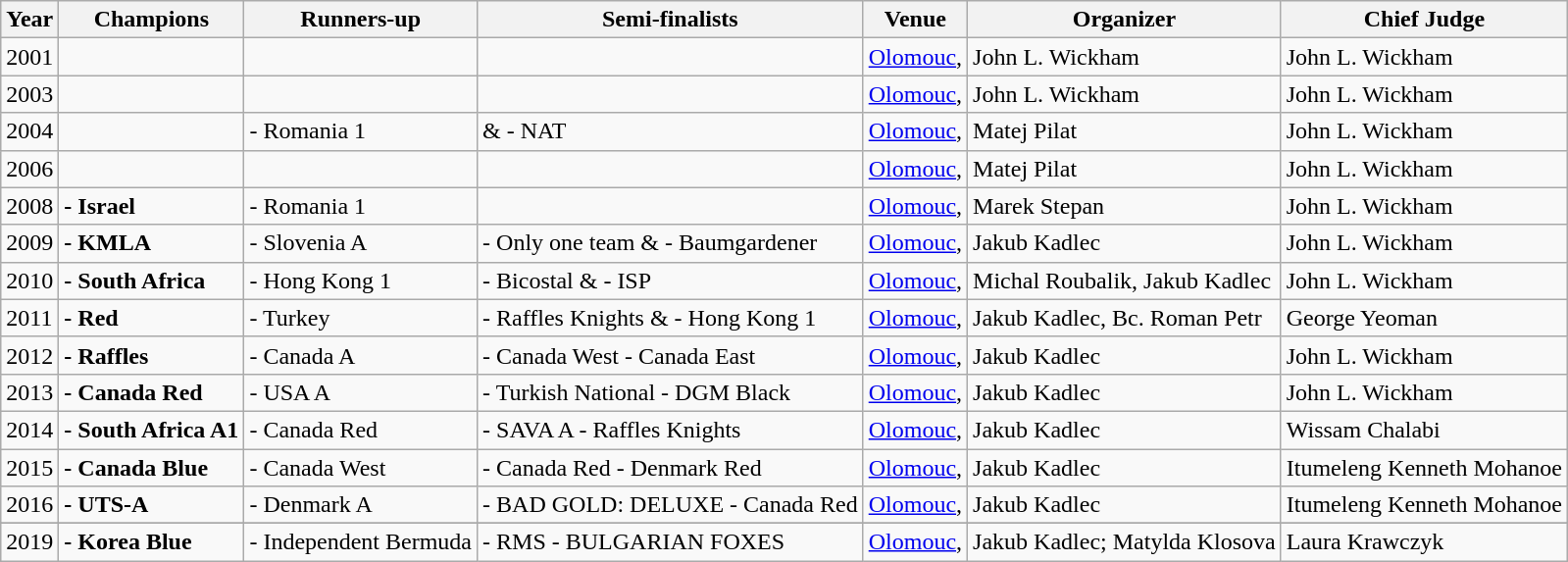<table class="wikitable sortable">
<tr>
<th>Year</th>
<th>Champions</th>
<th>Runners-up</th>
<th>Semi-finalists</th>
<th>Venue</th>
<th>Organizer</th>
<th>Chief Judge</th>
</tr>
<tr>
<td>2001</td>
<td><strong></strong></td>
<td></td>
<td></td>
<td><a href='#'>Olomouc</a>, </td>
<td>John L. Wickham</td>
<td>John L. Wickham</td>
</tr>
<tr>
<td>2003</td>
<td><strong></strong></td>
<td></td>
<td></td>
<td><a href='#'>Olomouc</a>, </td>
<td>John L. Wickham</td>
<td>John L. Wickham</td>
</tr>
<tr>
<td>2004</td>
<td><strong></strong></td>
<td> - Romania 1</td>
<td> &  - NAT</td>
<td><a href='#'>Olomouc</a>, </td>
<td>Matej Pilat</td>
<td>John L. Wickham</td>
</tr>
<tr>
<td>2006</td>
<td></td>
<td></td>
<td></td>
<td><a href='#'>Olomouc</a>, </td>
<td>Matej Pilat</td>
<td>John L. Wickham</td>
</tr>
<tr>
<td>2008</td>
<td><strong> - Israel</strong></td>
<td> - Romania 1</td>
<td></td>
<td><a href='#'>Olomouc</a>, </td>
<td>Marek Stepan</td>
<td>John L. Wickham</td>
</tr>
<tr>
<td>2009</td>
<td><strong> - KMLA</strong></td>
<td> - Slovenia A</td>
<td> - Only one team &  - Baumgardener</td>
<td><a href='#'>Olomouc</a>, </td>
<td>Jakub Kadlec</td>
<td>John L. Wickham</td>
</tr>
<tr>
<td>2010</td>
<td><strong> - South Africa</strong></td>
<td> - Hong Kong 1</td>
<td> - Bicostal &  - ISP</td>
<td><a href='#'>Olomouc</a>, </td>
<td>Michal Roubalik, Jakub Kadlec</td>
<td>John L. Wickham</td>
</tr>
<tr>
<td>2011</td>
<td><strong> - Red</strong></td>
<td> - Turkey</td>
<td> - Raffles Knights &  - Hong Kong 1</td>
<td><a href='#'>Olomouc</a>, </td>
<td>Jakub Kadlec, Bc. Roman Petr</td>
<td>George Yeoman</td>
</tr>
<tr>
<td>2012</td>
<td><strong> - Raffles</strong></td>
<td> - Canada A</td>
<td> - Canada West  - Canada East</td>
<td><a href='#'>Olomouc</a>, </td>
<td>Jakub Kadlec</td>
<td>John L. Wickham</td>
</tr>
<tr>
<td>2013</td>
<td><strong> - Canada Red</strong></td>
<td> - USA A</td>
<td> - Turkish National  - DGM Black</td>
<td><a href='#'>Olomouc</a>, </td>
<td>Jakub Kadlec</td>
<td>John L. Wickham</td>
</tr>
<tr>
<td>2014</td>
<td><strong> - South Africa A1</strong></td>
<td> - Canada Red</td>
<td> - SAVA A  - Raffles Knights</td>
<td><a href='#'>Olomouc</a>, </td>
<td>Jakub Kadlec</td>
<td>Wissam Chalabi</td>
</tr>
<tr>
<td>2015</td>
<td><strong> - Canada Blue</strong></td>
<td> - Canada West</td>
<td> - Canada Red  - Denmark Red</td>
<td><a href='#'>Olomouc</a>, </td>
<td>Jakub Kadlec</td>
<td>Itumeleng Kenneth Mohanoe</td>
</tr>
<tr>
<td>2016</td>
<td><strong> - UTS-A</strong></td>
<td> - Denmark A</td>
<td> - BAD GOLD: DELUXE   - Canada Red</td>
<td><a href='#'>Olomouc</a>, </td>
<td>Jakub Kadlec</td>
<td>Itumeleng Kenneth Mohanoe</td>
</tr>
<tr>
</tr>
<tr>
<td>2019</td>
<td><strong> - Korea Blue</strong></td>
<td> - Independent Bermuda</td>
<td> - RMS   - BULGARIAN FOXES</td>
<td><a href='#'>Olomouc</a>, </td>
<td>Jakub Kadlec; Matylda Klosova</td>
<td>Laura Krawczyk</td>
</tr>
</table>
